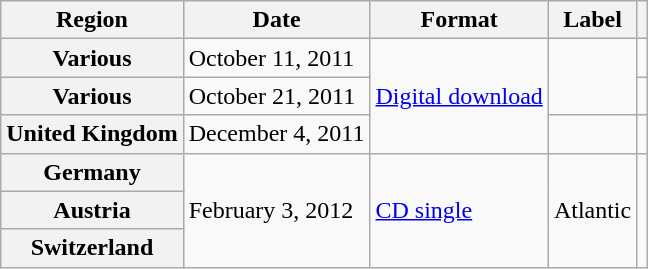<table class="wikitable plainrowheaders">
<tr>
<th scope="col">Region</th>
<th scope="col">Date</th>
<th scope="col">Format</th>
<th scope="col">Label</th>
<th scope="col"></th>
</tr>
<tr>
<th scope="row">Various</th>
<td>October 11, 2011</td>
<td rowspan="3"><a href='#'>Digital download</a></td>
<td rowspan="2"></td>
<td></td>
</tr>
<tr>
<th scope="row">Various</th>
<td>October 21, 2011</td>
<td></td>
</tr>
<tr>
<th scope="row">United Kingdom</th>
<td>December 4, 2011</td>
<td></td>
<td></td>
</tr>
<tr>
<th scope="row">Germany</th>
<td rowspan="3">February 3, 2012</td>
<td rowspan="3"><a href='#'>CD single</a></td>
<td rowspan="3">Atlantic</td>
<td rowspan="3"></td>
</tr>
<tr>
<th scope="row">Austria</th>
</tr>
<tr>
<th scope="row">Switzerland</th>
</tr>
</table>
